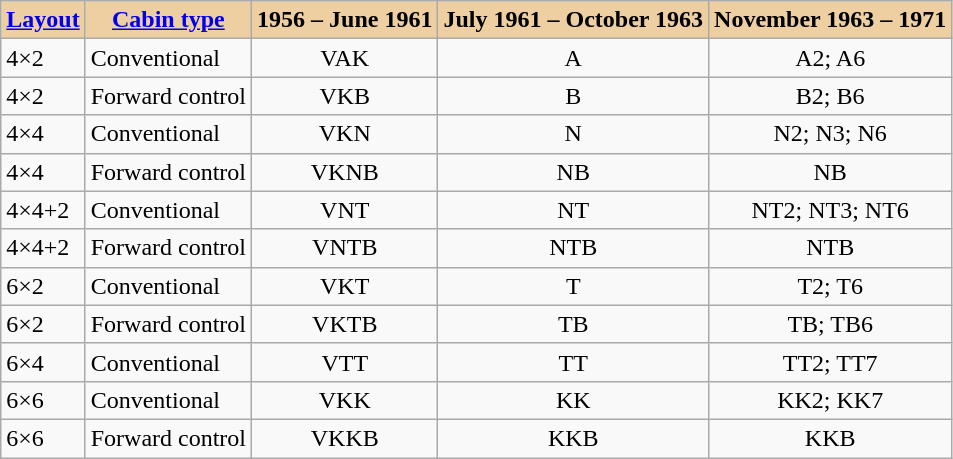<table class="wikitable">
<tr>
<th align="center" style="background:#EECFA1"><a href='#'>Layout</a></th>
<th style="background:#EECFA1"><a href='#'>Cabin type</a></th>
<th style="background:#EECFA1">1956 – June 1961</th>
<th style="background:#EECFA1">July 1961 – October 1963</th>
<th style="background:#EECFA1">November 1963 – 1971</th>
</tr>
<tr>
<td align="left">4×2</td>
<td align="left">Conventional</td>
<td align="center">VAK</td>
<td align="center">A</td>
<td align="center">A2; A6</td>
</tr>
<tr>
<td align="left">4×2</td>
<td align="left">Forward control</td>
<td align="center">VKB</td>
<td align="center">B</td>
<td align="center">B2; B6</td>
</tr>
<tr>
<td align="left">4×4</td>
<td align="left">Conventional</td>
<td align="center">VKN</td>
<td align="center">N</td>
<td align="center">N2; N3; N6</td>
</tr>
<tr>
<td align="left">4×4</td>
<td align="left">Forward control</td>
<td align="center">VKNB</td>
<td align="center">NB</td>
<td align="center">NB</td>
</tr>
<tr>
<td align="left">4×4+2</td>
<td align="left">Conventional</td>
<td align="center">VNT</td>
<td align="center">NT</td>
<td align="center">NT2; NT3; NT6</td>
</tr>
<tr>
<td align="left">4×4+2</td>
<td align="left">Forward control</td>
<td align="center">VNTB</td>
<td align="center">NTB</td>
<td align="center">NTB</td>
</tr>
<tr>
<td align="left">6×2</td>
<td align="left">Conventional</td>
<td align="center">VKT</td>
<td align="center">T</td>
<td align="center">T2; T6</td>
</tr>
<tr>
<td align="left">6×2</td>
<td align="left">Forward control</td>
<td align="center">VKTB</td>
<td align="center">TB</td>
<td align="center">TB; TB6</td>
</tr>
<tr>
<td align="left">6×4</td>
<td align="left">Conventional</td>
<td align="center">VTT</td>
<td align="center">TT</td>
<td align="center">TT2; TT7</td>
</tr>
<tr>
<td align="left">6×6</td>
<td align="left">Conventional</td>
<td align="center">VKK</td>
<td align="center">KK</td>
<td align="center">KK2; KK7</td>
</tr>
<tr>
<td align="left">6×6</td>
<td align="left">Forward control</td>
<td align="center">VKKB</td>
<td align="center">KKB</td>
<td align="center">KKB</td>
</tr>
</table>
